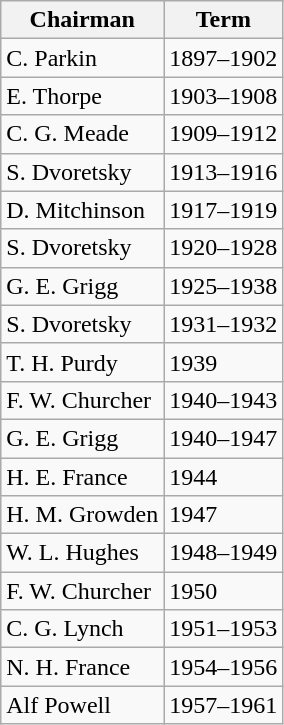<table class="wikitable">
<tr>
<th>Chairman</th>
<th>Term</th>
</tr>
<tr>
<td>C. Parkin</td>
<td>1897–1902</td>
</tr>
<tr>
<td>E. Thorpe</td>
<td>1903–1908</td>
</tr>
<tr>
<td>C. G. Meade</td>
<td>1909–1912</td>
</tr>
<tr>
<td>S. Dvoretsky</td>
<td>1913–1916</td>
</tr>
<tr>
<td>D. Mitchinson</td>
<td>1917–1919</td>
</tr>
<tr>
<td>S. Dvoretsky</td>
<td>1920–1928</td>
</tr>
<tr>
<td>G. E. Grigg</td>
<td>1925–1938</td>
</tr>
<tr>
<td>S. Dvoretsky</td>
<td>1931–1932</td>
</tr>
<tr>
<td>T. H. Purdy</td>
<td>1939</td>
</tr>
<tr>
<td>F. W. Churcher</td>
<td>1940–1943</td>
</tr>
<tr>
<td>G. E. Grigg</td>
<td>1940–1947</td>
</tr>
<tr>
<td>H. E. France</td>
<td>1944</td>
</tr>
<tr>
<td>H. M. Growden</td>
<td>1947</td>
</tr>
<tr>
<td>W. L. Hughes</td>
<td>1948–1949</td>
</tr>
<tr>
<td>F. W. Churcher</td>
<td>1950</td>
</tr>
<tr>
<td>C. G. Lynch</td>
<td>1951–1953</td>
</tr>
<tr>
<td>N. H. France</td>
<td>1954–1956</td>
</tr>
<tr>
<td>Alf Powell</td>
<td>1957–1961</td>
</tr>
</table>
